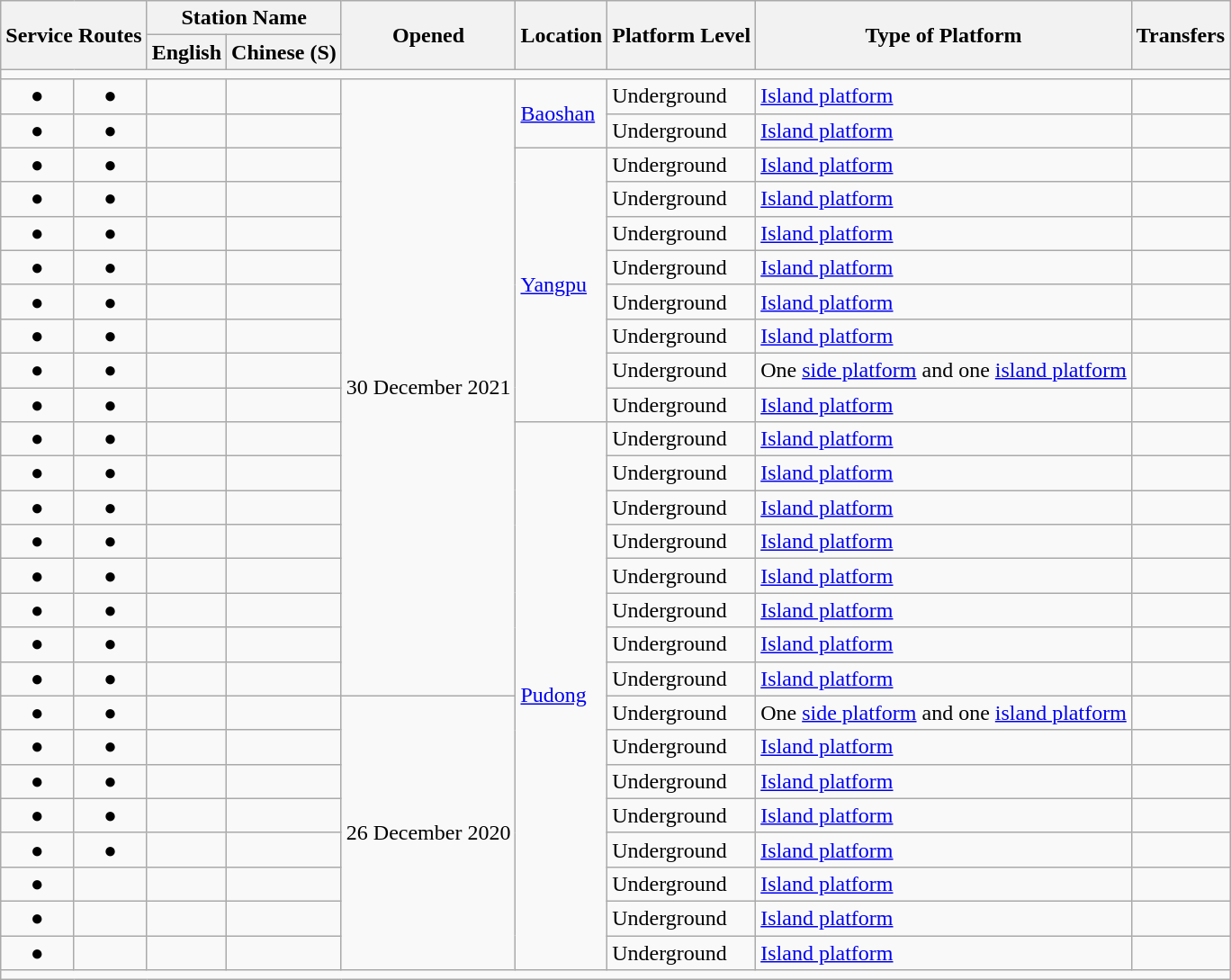<table class=wikitable>
<tr>
<th colspan=2 rowspan=2>Service Routes</th>
<th colspan=2 style="text-align:center;">Station Name</th>
<th rowspan=2>Opened</th>
<th rowspan=2 style="text-align:center;">Location</th>
<th rowspan=2>Platform Level</th>
<th rowspan=2>Type of Platform</th>
<th rowspan=2 style="text-align:center;">Transfers</th>
</tr>
<tr>
<th>English</th>
<th>Chinese (S)</th>
</tr>
<tr style=background:#>
<td colspan=9></td>
</tr>
<tr>
<td align="center">●</td>
<td align="center">●</td>
<td></td>
<td><span></span></td>
<td rowspan=18>30 December 2021</td>
<td rowspan=2><a href='#'>Baoshan</a></td>
<td>Underground</td>
<td><a href='#'>Island platform</a></td>
<td></td>
</tr>
<tr>
<td align="center">●</td>
<td align="center">●</td>
<td></td>
<td><span></span></td>
<td>Underground</td>
<td><a href='#'>Island platform</a></td>
<td></td>
</tr>
<tr>
<td align="center">●</td>
<td align="center">●</td>
<td></td>
<td><span></span></td>
<td rowspan=8><a href='#'>Yangpu</a></td>
<td>Underground</td>
<td><a href='#'>Island platform</a></td>
<td></td>
</tr>
<tr>
<td align="center">●</td>
<td align="center">●</td>
<td></td>
<td><span></span></td>
<td>Underground</td>
<td><a href='#'>Island platform</a></td>
<td></td>
</tr>
<tr>
<td align="center">●</td>
<td align="center">●</td>
<td></td>
<td><span></span></td>
<td>Underground</td>
<td><a href='#'>Island platform</a></td>
<td></td>
</tr>
<tr>
<td align="center">●</td>
<td align="center">●</td>
<td></td>
<td><span></span></td>
<td>Underground</td>
<td><a href='#'>Island platform</a></td>
<td></td>
</tr>
<tr>
<td align="center">●</td>
<td align="center">●</td>
<td></td>
<td><span></span></td>
<td>Underground</td>
<td><a href='#'>Island platform</a></td>
<td></td>
</tr>
<tr>
<td align="center">●</td>
<td align="center">●</td>
<td></td>
<td><span></span></td>
<td>Underground</td>
<td><a href='#'>Island platform</a></td>
<td></td>
</tr>
<tr>
<td align="center">●</td>
<td align="center">●</td>
<td></td>
<td><span></span></td>
<td>Underground</td>
<td>One <a href='#'>side platform</a> and one <a href='#'>island platform</a></td>
<td></td>
</tr>
<tr>
<td align="center">●</td>
<td align="center">●</td>
<td></td>
<td><span></span></td>
<td>Underground</td>
<td><a href='#'>Island platform</a></td>
<td></td>
</tr>
<tr>
<td align="center">●</td>
<td align="center">●</td>
<td></td>
<td><span></span></td>
<td rowspan=16><a href='#'>Pudong</a></td>
<td>Underground</td>
<td><a href='#'>Island platform</a></td>
<td></td>
</tr>
<tr>
<td align="center">●</td>
<td align="center">●</td>
<td></td>
<td><span></span></td>
<td>Underground</td>
<td><a href='#'>Island platform</a></td>
<td></td>
</tr>
<tr>
<td align="center">●</td>
<td align="center">●</td>
<td></td>
<td><span></span></td>
<td>Underground</td>
<td><a href='#'>Island platform</a></td>
<td></td>
</tr>
<tr>
<td align="center">●</td>
<td align="center">●</td>
<td></td>
<td><span></span></td>
<td>Underground</td>
<td><a href='#'>Island platform</a></td>
</tr>
<tr>
<td align="center">●</td>
<td align="center">●</td>
<td></td>
<td><span></span></td>
<td>Underground</td>
<td><a href='#'>Island platform</a></td>
<td> </td>
</tr>
<tr>
<td align="center">●</td>
<td align="center">●</td>
<td></td>
<td><span></span></td>
<td>Underground</td>
<td><a href='#'>Island platform</a></td>
<td></td>
</tr>
<tr>
<td align="center">●</td>
<td align="center">●</td>
<td></td>
<td><span></span></td>
<td>Underground</td>
<td><a href='#'>Island platform</a></td>
<td></td>
</tr>
<tr>
<td align="center">●</td>
<td align="center">●</td>
<td></td>
<td><span></span></td>
<td>Underground</td>
<td><a href='#'>Island platform</a></td>
<td></td>
</tr>
<tr>
<td align="center">●</td>
<td align="center">●</td>
<td></td>
<td><span></span></td>
<td rowspan=8>26 December 2020</td>
<td>Underground</td>
<td>One <a href='#'>side platform</a> and one <a href='#'>island platform</a></td>
<td></td>
</tr>
<tr>
<td align="center">●</td>
<td align="center">●</td>
<td></td>
<td><span></span></td>
<td>Underground</td>
<td><a href='#'>Island platform</a></td>
<td></td>
</tr>
<tr>
<td align="center">●</td>
<td align="center">●</td>
<td></td>
<td><span></span></td>
<td>Underground</td>
<td><a href='#'>Island platform</a></td>
<td></td>
</tr>
<tr>
<td align="center">●</td>
<td align="center">●</td>
<td></td>
<td><span></span></td>
<td>Underground</td>
<td><a href='#'>Island platform</a></td>
<td></td>
</tr>
<tr>
<td align="center">●</td>
<td align="center">●</td>
<td></td>
<td><span></span></td>
<td>Underground</td>
<td><a href='#'>Island platform</a></td>
<td></td>
</tr>
<tr>
<td align="center">●</td>
<td align="center"></td>
<td></td>
<td><span></span></td>
<td>Underground</td>
<td><a href='#'>Island platform</a></td>
<td></td>
</tr>
<tr>
<td align="center">●</td>
<td align="center"></td>
<td></td>
<td><span></span></td>
<td>Underground</td>
<td><a href='#'>Island platform</a></td>
<td></td>
</tr>
<tr>
<td align="center">●</td>
<td align="center"></td>
<td></td>
<td><span></span></td>
<td>Underground</td>
<td><a href='#'>Island platform</a></td>
<td></td>
</tr>
<tr style=background:#>
<td colspan=9></td>
</tr>
</table>
